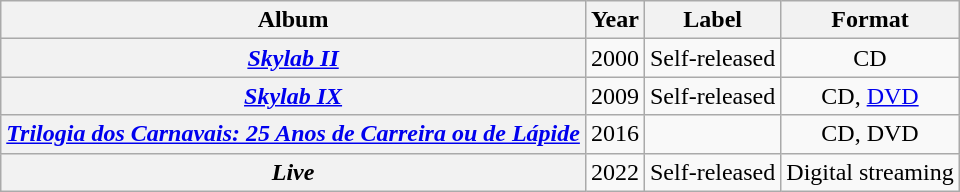<table class="wikitable plainrowheaders" | colspan="4" style="text-align:center;">
<tr>
<th scope="col">Album</th>
<th scope="col">Year</th>
<th scope="col">Label</th>
<th scope="col">Format</th>
</tr>
<tr>
<th scope="row"><em><a href='#'>Skylab II</a></em></th>
<td>2000</td>
<td>Self-released</td>
<td>CD</td>
</tr>
<tr>
<th scope="row"><em><a href='#'>Skylab IX</a></em></th>
<td>2009</td>
<td>Self-released</td>
<td>CD, <a href='#'>DVD</a></td>
</tr>
<tr>
<th scope="row"><em><a href='#'>Trilogia dos Carnavais: 25 Anos de Carreira ou de Lápide</a></em></th>
<td>2016</td>
<td></td>
<td>CD, DVD</td>
</tr>
<tr>
<th scope="row"><em>Live</em></th>
<td>2022</td>
<td>Self-released</td>
<td>Digital streaming</td>
</tr>
</table>
